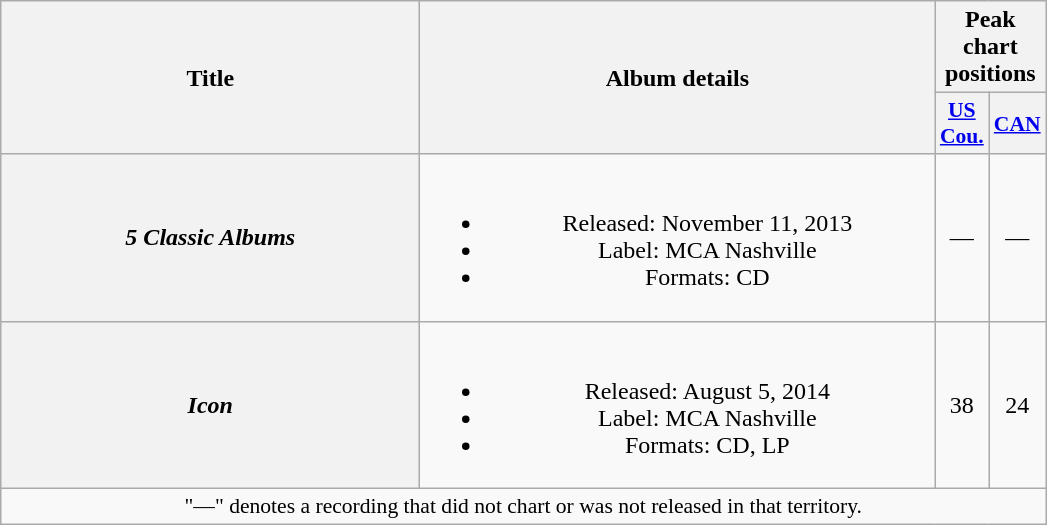<table class="wikitable plainrowheaders" style="text-align:center;" border="1">
<tr>
<th scope="col" rowspan="2" style="width:17em;">Title</th>
<th scope="col" rowspan="2" style="width:21em;">Album details</th>
<th scope="col" colspan="2">Peak chart<br>positions</th>
</tr>
<tr>
<th scope="col" style="width:2em;font-size:90%;"><a href='#'>US<br>Cou.</a><br></th>
<th scope="col" style="width:2em;font-size:90%;"><a href='#'>CAN</a><br></th>
</tr>
<tr>
<th scope="row"><em>5 Classic Albums</em></th>
<td><br><ul><li>Released: November 11, 2013</li><li>Label: MCA Nashville</li><li>Formats: CD</li></ul></td>
<td>—</td>
<td>—</td>
</tr>
<tr>
<th scope="row"><em>Icon</em></th>
<td><br><ul><li>Released: August 5, 2014</li><li>Label: MCA Nashville</li><li>Formats: CD, LP</li></ul></td>
<td>38</td>
<td>24</td>
</tr>
<tr>
<td colspan="4" style="font-size:90%">"—" denotes a recording that did not chart or was not released in that territory.</td>
</tr>
</table>
